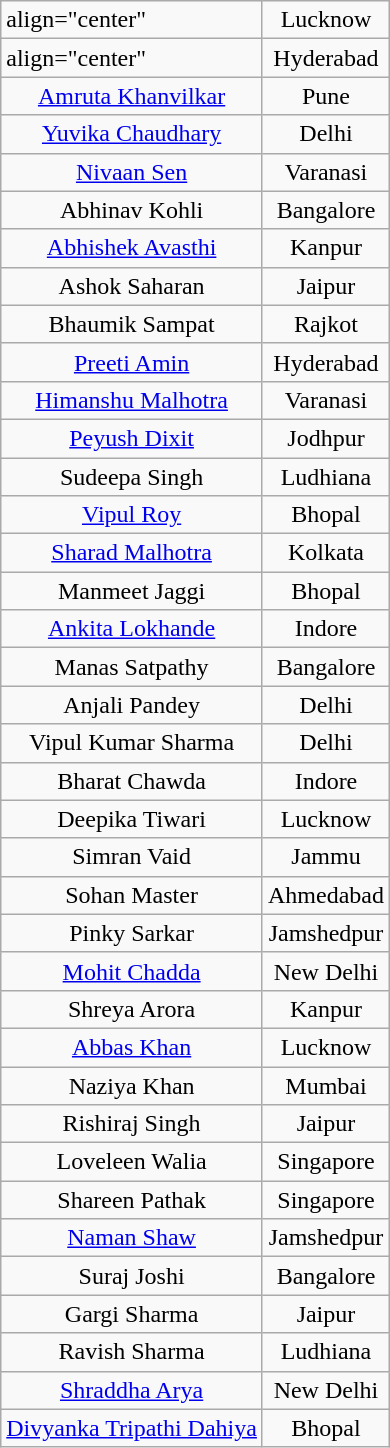<table class="wikitable">
<tr>
<td>align="center" </td>
<td align="center">Lucknow</td>
</tr>
<tr>
<td>align="center" </td>
<td align="center">Hyderabad</td>
</tr>
<tr>
<td align="center"><a href='#'>Amruta Khanvilkar</a></td>
<td align="center">Pune</td>
</tr>
<tr>
<td align="center"><a href='#'>Yuvika Chaudhary</a></td>
<td align="center">Delhi</td>
</tr>
<tr>
<td align="center"><a href='#'>Nivaan Sen</a></td>
<td align="center">Varanasi</td>
</tr>
<tr>
<td align="center">Abhinav Kohli</td>
<td align="center">Bangalore</td>
</tr>
<tr>
<td align="center"><a href='#'>Abhishek Avasthi</a></td>
<td align="center">Kanpur</td>
</tr>
<tr>
<td align="center">Ashok Saharan</td>
<td align="center">Jaipur</td>
</tr>
<tr>
<td align="center">Bhaumik Sampat</td>
<td align="center">Rajkot</td>
</tr>
<tr>
<td align="center"><a href='#'>Preeti Amin</a></td>
<td align="center">Hyderabad</td>
</tr>
<tr>
<td align="center"><a href='#'>Himanshu Malhotra</a></td>
<td align="center">Varanasi</td>
</tr>
<tr>
<td align="center"><a href='#'>Peyush Dixit</a></td>
<td align="center">Jodhpur</td>
</tr>
<tr>
<td align="center">Sudeepa Singh</td>
<td align="center">Ludhiana</td>
</tr>
<tr>
<td align="center"><a href='#'>Vipul Roy</a></td>
<td align="center">Bhopal</td>
</tr>
<tr>
<td align="center"><a href='#'>Sharad Malhotra</a></td>
<td align="center">Kolkata</td>
</tr>
<tr>
<td align="center">Manmeet Jaggi</td>
<td align="center">Bhopal</td>
</tr>
<tr>
<td align="center"><a href='#'>Ankita Lokhande</a></td>
<td align="center">Indore</td>
</tr>
<tr>
<td align="center">Manas Satpathy</td>
<td align="center">Bangalore</td>
</tr>
<tr>
<td align="center">Anjali Pandey</td>
<td align="center">Delhi</td>
</tr>
<tr>
<td align="center">Vipul Kumar Sharma</td>
<td align="center">Delhi</td>
</tr>
<tr>
<td align="center">Bharat Chawda</td>
<td align="center">Indore</td>
</tr>
<tr>
<td align="center">Deepika Tiwari</td>
<td align="center">Lucknow</td>
</tr>
<tr>
<td align="center">Simran Vaid</td>
<td align="center">Jammu</td>
</tr>
<tr>
<td align="center">Sohan Master</td>
<td align="center">Ahmedabad</td>
</tr>
<tr>
<td align="center">Pinky Sarkar</td>
<td align="center">Jamshedpur</td>
</tr>
<tr>
<td align="center"><a href='#'>Mohit Chadda</a></td>
<td align="center">New Delhi</td>
</tr>
<tr>
<td align="center">Shreya Arora</td>
<td align="center">Kanpur</td>
</tr>
<tr>
<td align="center"><a href='#'>Abbas Khan</a></td>
<td align="center">Lucknow</td>
</tr>
<tr>
<td align="center">Naziya Khan</td>
<td align="center">Mumbai</td>
</tr>
<tr>
<td align="center">Rishiraj Singh</td>
<td align="center">Jaipur</td>
</tr>
<tr>
<td align="center">Loveleen Walia</td>
<td align="center">Singapore</td>
</tr>
<tr>
<td align="center">Shareen Pathak</td>
<td align="center">Singapore</td>
</tr>
<tr>
<td align="center"><a href='#'>Naman Shaw</a></td>
<td align="center">Jamshedpur</td>
</tr>
<tr>
<td align="center">Suraj Joshi</td>
<td align="center">Bangalore</td>
</tr>
<tr>
<td align="center">Gargi Sharma</td>
<td align="center">Jaipur</td>
</tr>
<tr>
<td align="center">Ravish Sharma</td>
<td align="center">Ludhiana</td>
</tr>
<tr>
<td align="center"><a href='#'>Shraddha Arya</a></td>
<td align="center">New Delhi</td>
</tr>
<tr>
<td align="center"><a href='#'>Divyanka Tripathi Dahiya</a></td>
<td align="center">Bhopal</td>
</tr>
</table>
